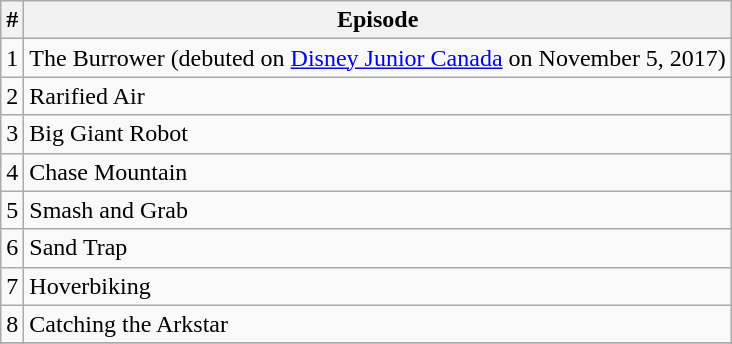<table class="wikitable sortable">
<tr>
<th>#</th>
<th>Episode</th>
</tr>
<tr>
<td>1</td>
<td>The Burrower (debuted on <a href='#'>Disney Junior Canada</a> on November 5, 2017)</td>
</tr>
<tr>
<td>2</td>
<td>Rarified Air</td>
</tr>
<tr>
<td>3</td>
<td>Big Giant Robot</td>
</tr>
<tr>
<td>4</td>
<td>Chase Mountain</td>
</tr>
<tr>
<td>5</td>
<td>Smash and Grab</td>
</tr>
<tr>
<td>6</td>
<td>Sand Trap</td>
</tr>
<tr>
<td>7</td>
<td>Hoverbiking</td>
</tr>
<tr>
<td>8</td>
<td>Catching the Arkstar</td>
</tr>
<tr>
</tr>
</table>
